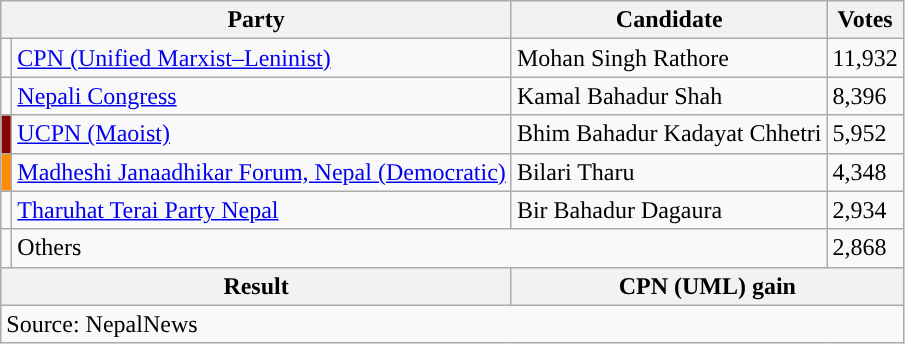<table class="wikitable">
<tr>
<th colspan="2">Party</th>
<th>Candidate</th>
<th>Votes</th>
</tr>
<tr>
<td style="background-color:"></td>
<td><a href='#'>CPN (Unified Marxist–Leninist)</a></td>
<td>Mohan Singh Rathore</td>
<td>11,932</td>
</tr>
<tr>
<td style="background-color:"></td>
<td><a href='#'>Nepali Congress</a></td>
<td>Kamal Bahadur Shah</td>
<td>8,396</td>
</tr>
<tr>
<td style="background-color:darkred"></td>
<td><a href='#'>UCPN (Maoist)</a></td>
<td>Bhim Bahadur Kadayat Chhetri</td>
<td>5,952</td>
</tr>
<tr>
<td style="background-color:darkorange"></td>
<td><a href='#'>Madheshi Janaadhikar Forum, Nepal (Democratic)</a></td>
<td>Bilari Tharu</td>
<td>4,348</td>
</tr>
<tr>
<td></td>
<td><a href='#'>Tharuhat Terai Party Nepal</a></td>
<td>Bir Bahadur Dagaura</td>
<td>2,934</td>
</tr>
<tr>
<td></td>
<td colspan="2">Others</td>
<td>2,868</td>
</tr>
<tr>
<th colspan="2">Result</th>
<th colspan="2">CPN (UML) gain</th>
</tr>
<tr>
<td colspan="4">Source: NepalNews</td>
</tr>
</table>
